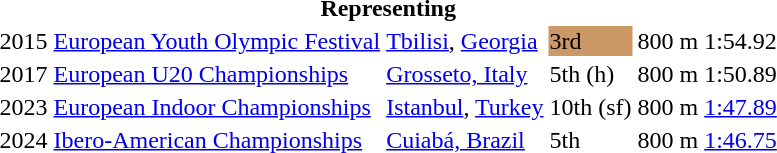<table>
<tr>
<th colspan="6">Representing </th>
</tr>
<tr>
<td>2015</td>
<td><a href='#'>European Youth Olympic Festival</a></td>
<td><a href='#'>Tbilisi</a>, <a href='#'>Georgia</a></td>
<td bgcolor=cc9966>3rd</td>
<td>800 m</td>
<td>1:54.92</td>
</tr>
<tr>
<td>2017</td>
<td><a href='#'>European U20 Championships</a></td>
<td><a href='#'>Grosseto, Italy</a></td>
<td>5th (h)</td>
<td>800 m</td>
<td>1:50.89</td>
</tr>
<tr>
<td>2023</td>
<td><a href='#'>European Indoor Championships</a></td>
<td><a href='#'>Istanbul</a>, <a href='#'>Turkey</a></td>
<td>10th (sf)</td>
<td>800 m</td>
<td><a href='#'>1:47.89</a></td>
</tr>
<tr>
<td>2024</td>
<td><a href='#'>Ibero-American Championships</a></td>
<td><a href='#'>Cuiabá, Brazil</a></td>
<td>5th</td>
<td>800 m</td>
<td><a href='#'>1:46.75</a></td>
</tr>
</table>
